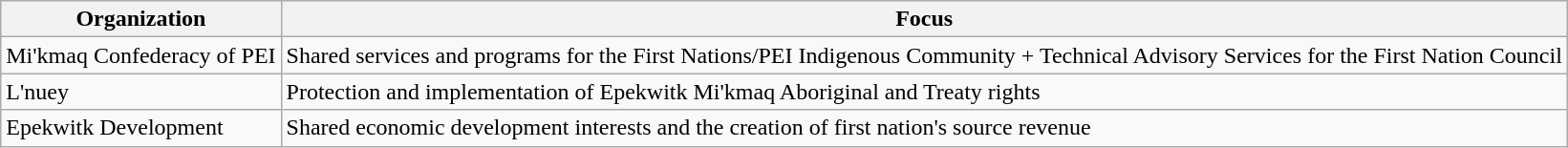<table class="wikitable">
<tr>
<th>Organization</th>
<th>Focus</th>
</tr>
<tr>
<td>Mi'kmaq Confederacy of PEI</td>
<td>Shared services and programs for the First Nations/PEI Indigenous Community + Technical Advisory Services for the First Nation Council</td>
</tr>
<tr>
<td>L'nuey</td>
<td>Protection and implementation of Epekwitk Mi'kmaq Aboriginal and Treaty rights</td>
</tr>
<tr>
<td>Epekwitk Development</td>
<td>Shared economic development interests and the creation of first nation's source revenue</td>
</tr>
</table>
